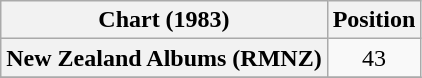<table class="wikitable plainrowheaders" style="text-align:center">
<tr>
<th scope="col">Chart (1983)</th>
<th scope="col">Position</th>
</tr>
<tr>
<th scope="row">New Zealand Albums (RMNZ)</th>
<td>43</td>
</tr>
<tr>
</tr>
</table>
